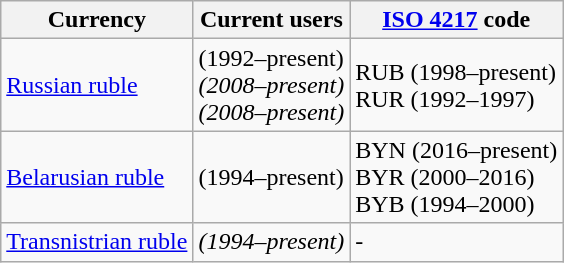<table class="wikitable sortable sticky-header-multi">
<tr>
<th>Currency</th>
<th>Current users</th>
<th><a href='#'>ISO 4217</a> code</th>
</tr>
<tr>
<td><a href='#'>Russian ruble</a></td>
<td> (1992–present)<br><em> (2008–present)</em><br><em> (2008–present)</em></td>
<td>RUB (1998–present)<br>RUR (1992–1997)</td>
</tr>
<tr>
<td><a href='#'>Belarusian ruble</a></td>
<td> (1994–present)</td>
<td>BYN (2016–present)<br>BYR (2000–2016)<br>BYB (1994–2000)</td>
</tr>
<tr>
<td><a href='#'>Transnistrian ruble</a></td>
<td><em> (1994–present)</em></td>
<td>-</td>
</tr>
</table>
